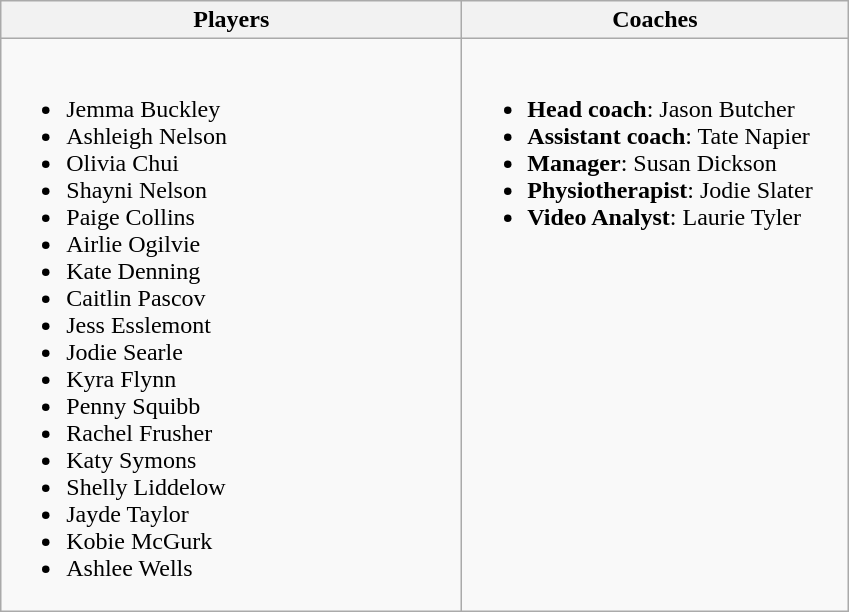<table class=wikitable>
<tr>
<th width=300 bgcolor=gainsboro>Players</th>
<th width=250 bgcolor=gainsboro>Coaches</th>
</tr>
<tr>
<td><br><ul><li>Jemma Buckley</li><li>Ashleigh Nelson</li><li>Olivia Chui</li><li>Shayni Nelson</li><li>Paige Collins</li><li>Airlie Ogilvie</li><li>Kate Denning</li><li>Caitlin Pascov</li><li>Jess Esslemont</li><li>Jodie Searle</li><li>Kyra Flynn</li><li>Penny Squibb</li><li>Rachel Frusher</li><li>Katy Symons</li><li>Shelly Liddelow</li><li>Jayde Taylor</li><li>Kobie McGurk</li><li>Ashlee Wells</li></ul></td>
<td valign=top><br><ul><li><strong>Head coach</strong>: Jason Butcher</li><li><strong>Assistant coach</strong>: Tate Napier</li><li><strong>Manager</strong>: Susan Dickson</li><li><strong>Physiotherapist</strong>: Jodie Slater</li><li><strong>Video Analyst</strong>: Laurie Tyler</li></ul></td>
</tr>
</table>
